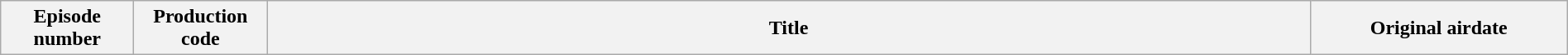<table class="wikitable plainrowheaders" style="width:100%; margin:auto; background:#FFFFFF;">
<tr>
<th width="100">Episode number</th>
<th width="100">Production code</th>
<th>Title</th>
<th width="200">Original airdate<br>






</th>
</tr>
</table>
